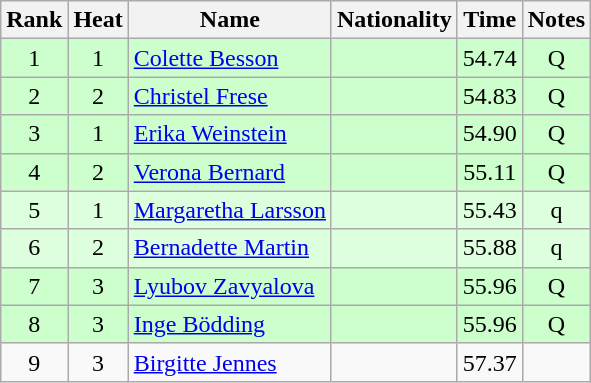<table class="wikitable sortable" style="text-align:center">
<tr>
<th>Rank</th>
<th>Heat</th>
<th>Name</th>
<th>Nationality</th>
<th>Time</th>
<th>Notes</th>
</tr>
<tr bgcolor=ccffcc>
<td>1</td>
<td>1</td>
<td align="left"><a href='#'>Colette Besson</a></td>
<td align=left></td>
<td>54.74</td>
<td>Q</td>
</tr>
<tr bgcolor=ccffcc>
<td>2</td>
<td>2</td>
<td align="left"><a href='#'>Christel Frese</a></td>
<td align=left></td>
<td>54.83</td>
<td>Q</td>
</tr>
<tr bgcolor=ccffcc>
<td>3</td>
<td>1</td>
<td align="left"><a href='#'>Erika Weinstein</a></td>
<td align=left></td>
<td>54.90</td>
<td>Q</td>
</tr>
<tr bgcolor=ccffcc>
<td>4</td>
<td>2</td>
<td align="left"><a href='#'>Verona Bernard</a></td>
<td align=left></td>
<td>55.11</td>
<td>Q</td>
</tr>
<tr bgcolor=ddffdd>
<td>5</td>
<td>1</td>
<td align="left"><a href='#'>Margaretha Larsson</a></td>
<td align=left></td>
<td>55.43</td>
<td>q</td>
</tr>
<tr bgcolor=ddffdd>
<td>6</td>
<td>2</td>
<td align="left"><a href='#'>Bernadette Martin</a></td>
<td align=left></td>
<td>55.88</td>
<td>q</td>
</tr>
<tr bgcolor=ccffcc>
<td>7</td>
<td>3</td>
<td align="left"><a href='#'>Lyubov Zavyalova</a></td>
<td align=left></td>
<td>55.96</td>
<td>Q</td>
</tr>
<tr bgcolor=ccffcc>
<td>8</td>
<td>3</td>
<td align="left"><a href='#'>Inge Bödding</a></td>
<td align=left></td>
<td>55.96</td>
<td>Q</td>
</tr>
<tr>
<td>9</td>
<td>3</td>
<td align="left"><a href='#'>Birgitte Jennes</a></td>
<td align=left></td>
<td>57.37</td>
<td></td>
</tr>
</table>
